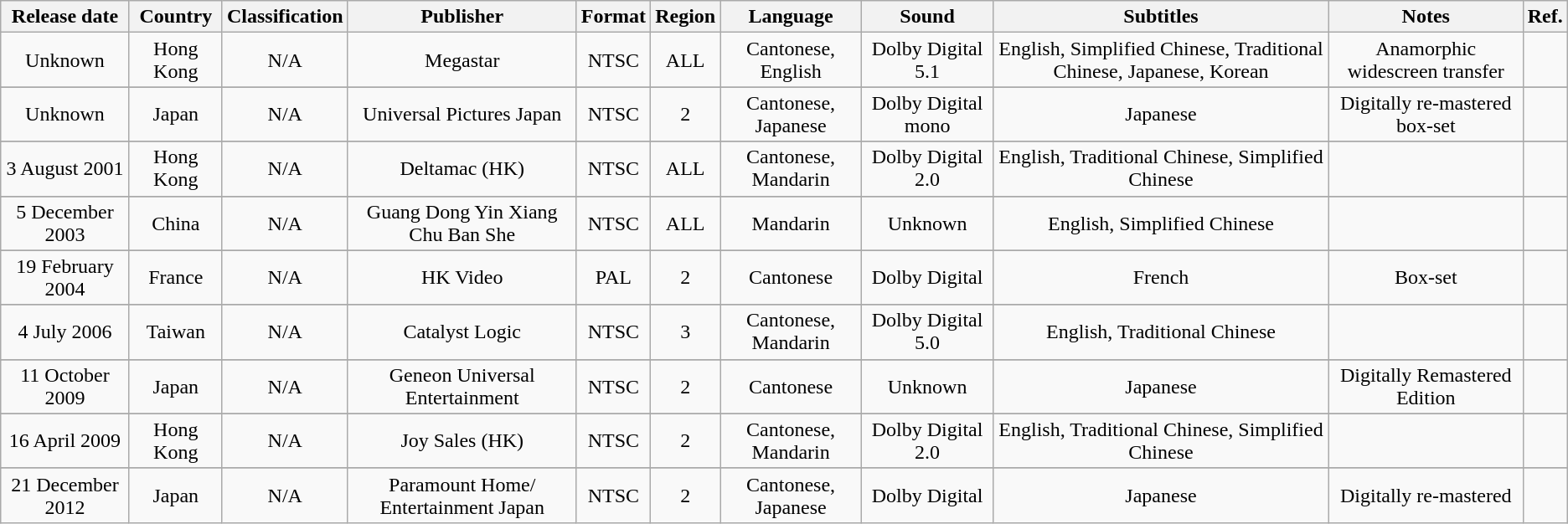<table class="wikitable">
<tr>
<th>Release date</th>
<th>Country</th>
<th>Classification</th>
<th>Publisher</th>
<th>Format</th>
<th>Region</th>
<th>Language</th>
<th>Sound</th>
<th>Subtitles</th>
<th>Notes</th>
<th>Ref.</th>
</tr>
<tr style="text-align:center;">
<td>Unknown</td>
<td>Hong Kong</td>
<td>N/A</td>
<td>Megastar</td>
<td>NTSC</td>
<td>ALL</td>
<td>Cantonese, English</td>
<td>Dolby Digital 5.1</td>
<td>English, Simplified Chinese, Traditional Chinese, Japanese, Korean</td>
<td>Anamorphic widescreen transfer</td>
<td></td>
</tr>
<tr>
</tr>
<tr style="text-align:center;">
<td>Unknown</td>
<td>Japan</td>
<td>N/A</td>
<td>Universal Pictures Japan</td>
<td>NTSC</td>
<td>2</td>
<td>Cantonese, Japanese</td>
<td>Dolby Digital mono</td>
<td>Japanese</td>
<td>Digitally re-mastered box-set</td>
<td></td>
</tr>
<tr>
</tr>
<tr style="text-align:center;">
<td>3 August 2001</td>
<td>Hong Kong</td>
<td>N/A</td>
<td>Deltamac (HK)</td>
<td>NTSC</td>
<td>ALL</td>
<td>Cantonese, Mandarin</td>
<td>Dolby Digital 2.0</td>
<td>English, Traditional Chinese, Simplified Chinese</td>
<td></td>
<td></td>
</tr>
<tr>
</tr>
<tr style="text-align:center;">
<td>5 December 2003</td>
<td>China</td>
<td>N/A</td>
<td>Guang Dong Yin Xiang Chu Ban She</td>
<td>NTSC</td>
<td>ALL</td>
<td>Mandarin</td>
<td>Unknown</td>
<td>English, Simplified Chinese</td>
<td></td>
<td></td>
</tr>
<tr>
</tr>
<tr style="text-align:center;">
<td>19 February 2004</td>
<td>France</td>
<td>N/A</td>
<td>HK Video</td>
<td>PAL</td>
<td>2</td>
<td>Cantonese</td>
<td>Dolby Digital</td>
<td>French</td>
<td>Box-set</td>
<td></td>
</tr>
<tr>
</tr>
<tr style="text-align:center;">
<td>4 July 2006</td>
<td>Taiwan</td>
<td>N/A</td>
<td>Catalyst Logic</td>
<td>NTSC</td>
<td>3</td>
<td>Cantonese, Mandarin</td>
<td>Dolby Digital 5.0</td>
<td>English, Traditional Chinese</td>
<td></td>
<td></td>
</tr>
<tr>
</tr>
<tr style="text-align:center;">
<td>11 October 2009</td>
<td>Japan</td>
<td>N/A</td>
<td>Geneon Universal Entertainment</td>
<td>NTSC</td>
<td>2</td>
<td>Cantonese</td>
<td>Unknown</td>
<td>Japanese</td>
<td>Digitally Remastered Edition</td>
<td></td>
</tr>
<tr>
</tr>
<tr style="text-align:center;">
<td>16 April 2009</td>
<td>Hong Kong</td>
<td>N/A</td>
<td>Joy Sales (HK)</td>
<td>NTSC</td>
<td>2</td>
<td>Cantonese, Mandarin</td>
<td>Dolby Digital 2.0</td>
<td>English, Traditional Chinese, Simplified Chinese</td>
<td></td>
<td></td>
</tr>
<tr>
</tr>
<tr style="text-align:center;">
<td>21 December 2012</td>
<td>Japan</td>
<td>N/A</td>
<td>Paramount Home/ Entertainment Japan</td>
<td>NTSC</td>
<td>2</td>
<td>Cantonese, Japanese</td>
<td>Dolby Digital</td>
<td>Japanese</td>
<td>Digitally re-mastered</td>
<td></td>
</tr>
</table>
